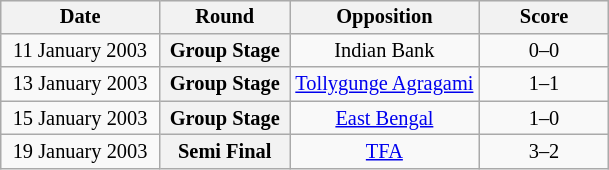<table class="wikitable plainrowheaders" style="text-align:center;margin-left:1em;float:right; font-size:85%;">
<tr>
<th scope=col width="100">Date</th>
<th scope=col width="80">Round</th>
<th scope=col width="120">Opposition</th>
<th scope=col width="80">Score</th>
</tr>
<tr>
<td>11 January 2003</td>
<th scope=row style="text-align:center">Group Stage</th>
<td>Indian Bank</td>
<td>0–0</td>
</tr>
<tr>
<td>13 January 2003</td>
<th scope=row style="text-align:center">Group Stage</th>
<td><a href='#'>Tollygunge Agragami</a></td>
<td>1–1</td>
</tr>
<tr>
<td>15 January 2003</td>
<th scope=row style="text-align:center">Group Stage</th>
<td><a href='#'>East Bengal</a></td>
<td>1–0</td>
</tr>
<tr>
<td>19 January 2003</td>
<th scope=row style="text-align:center">Semi Final</th>
<td><a href='#'>TFA</a></td>
<td>3–2</td>
</tr>
</table>
